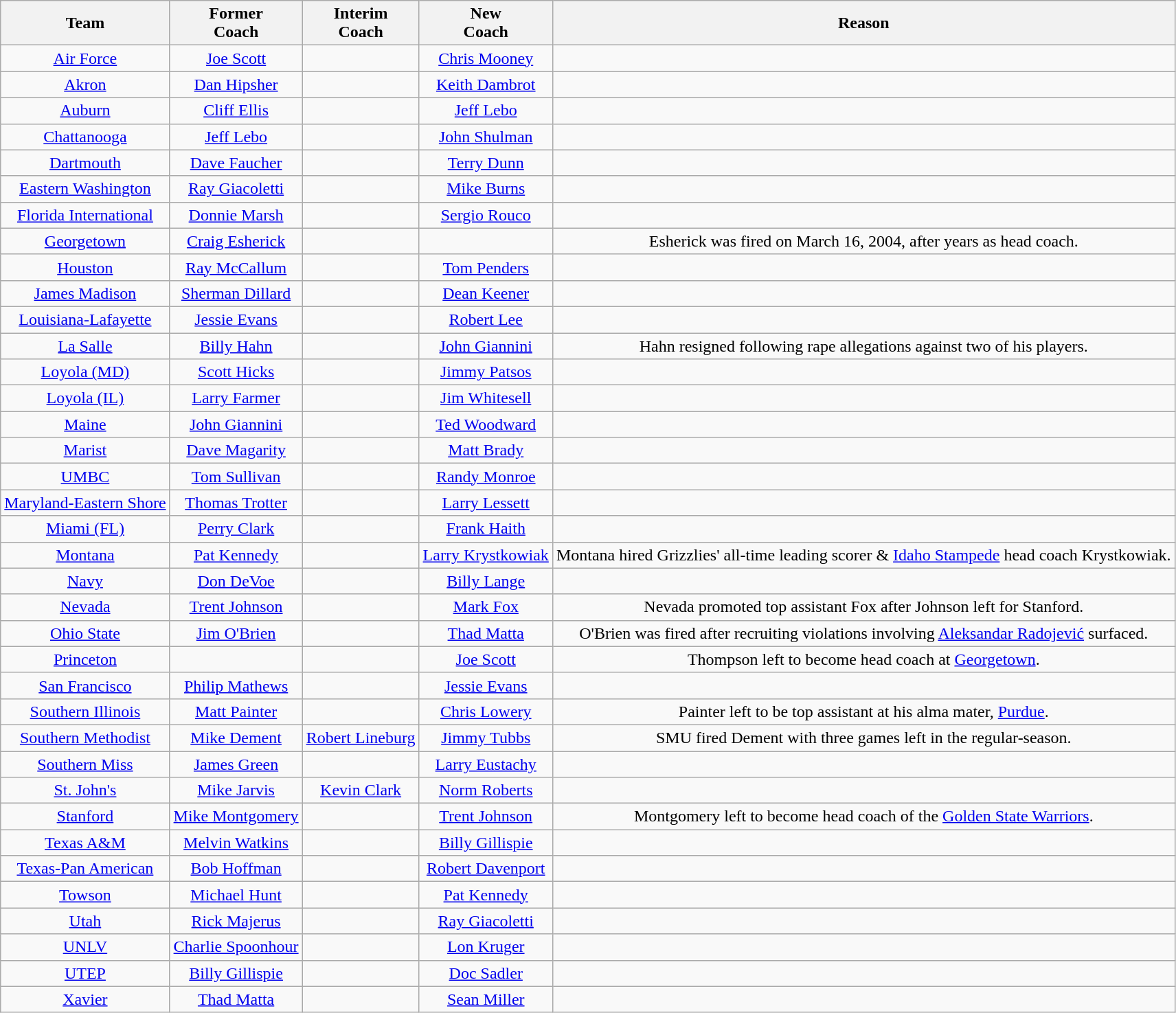<table class="wikitable" style="text-align:center;">
<tr>
<th>Team</th>
<th>Former<br>Coach</th>
<th>Interim<br>Coach</th>
<th>New<br>Coach</th>
<th>Reason</th>
</tr>
<tr>
<td><a href='#'>Air Force</a></td>
<td><a href='#'>Joe Scott</a></td>
<td></td>
<td><a href='#'>Chris Mooney</a></td>
<td></td>
</tr>
<tr>
<td><a href='#'>Akron</a></td>
<td><a href='#'>Dan Hipsher</a></td>
<td></td>
<td><a href='#'>Keith Dambrot</a></td>
<td></td>
</tr>
<tr>
<td><a href='#'>Auburn</a></td>
<td><a href='#'>Cliff Ellis</a></td>
<td></td>
<td><a href='#'>Jeff Lebo</a></td>
<td></td>
</tr>
<tr>
<td><a href='#'>Chattanooga</a></td>
<td><a href='#'>Jeff Lebo</a></td>
<td></td>
<td><a href='#'>John Shulman</a></td>
<td></td>
</tr>
<tr>
<td><a href='#'>Dartmouth</a></td>
<td><a href='#'>Dave Faucher</a></td>
<td></td>
<td><a href='#'>Terry Dunn</a></td>
<td></td>
</tr>
<tr>
<td><a href='#'>Eastern Washington</a></td>
<td><a href='#'>Ray Giacoletti</a></td>
<td></td>
<td><a href='#'>Mike Burns</a></td>
<td></td>
</tr>
<tr>
<td><a href='#'>Florida International</a></td>
<td><a href='#'>Donnie Marsh</a></td>
<td></td>
<td><a href='#'>Sergio Rouco</a></td>
<td></td>
</tr>
<tr>
<td><a href='#'>Georgetown</a></td>
<td><a href='#'>Craig Esherick</a></td>
<td></td>
<td></td>
<td>Esherick was fired on March 16, 2004, after  years as head coach.</td>
</tr>
<tr>
<td><a href='#'>Houston</a></td>
<td><a href='#'>Ray McCallum</a></td>
<td></td>
<td><a href='#'>Tom Penders</a></td>
<td></td>
</tr>
<tr>
<td><a href='#'>James Madison</a></td>
<td><a href='#'>Sherman Dillard</a></td>
<td></td>
<td><a href='#'>Dean Keener</a></td>
<td></td>
</tr>
<tr>
<td><a href='#'>Louisiana-Lafayette</a></td>
<td><a href='#'>Jessie Evans</a></td>
<td></td>
<td><a href='#'>Robert Lee</a></td>
<td></td>
</tr>
<tr>
<td><a href='#'>La Salle</a></td>
<td><a href='#'>Billy Hahn</a></td>
<td></td>
<td><a href='#'>John Giannini</a></td>
<td>Hahn resigned following rape allegations against two of his players.</td>
</tr>
<tr>
<td><a href='#'>Loyola (MD)</a></td>
<td><a href='#'>Scott Hicks</a></td>
<td></td>
<td><a href='#'>Jimmy Patsos</a></td>
<td></td>
</tr>
<tr>
<td><a href='#'>Loyola (IL)</a></td>
<td><a href='#'>Larry Farmer</a></td>
<td></td>
<td><a href='#'>Jim Whitesell</a></td>
<td></td>
</tr>
<tr>
<td><a href='#'>Maine</a></td>
<td><a href='#'>John Giannini</a></td>
<td></td>
<td><a href='#'>Ted Woodward</a></td>
<td></td>
</tr>
<tr>
<td><a href='#'>Marist</a></td>
<td><a href='#'>Dave Magarity</a></td>
<td></td>
<td><a href='#'>Matt Brady</a></td>
<td></td>
</tr>
<tr>
<td><a href='#'>UMBC</a></td>
<td><a href='#'>Tom Sullivan</a></td>
<td></td>
<td><a href='#'>Randy Monroe</a></td>
<td></td>
</tr>
<tr>
<td><a href='#'>Maryland-Eastern Shore</a></td>
<td><a href='#'>Thomas Trotter</a></td>
<td></td>
<td><a href='#'>Larry Lessett</a></td>
<td></td>
</tr>
<tr>
<td><a href='#'>Miami (FL)</a></td>
<td><a href='#'>Perry Clark</a></td>
<td></td>
<td><a href='#'>Frank Haith</a></td>
<td></td>
</tr>
<tr>
<td><a href='#'>Montana</a></td>
<td><a href='#'>Pat Kennedy</a></td>
<td></td>
<td><a href='#'>Larry Krystkowiak</a></td>
<td>Montana hired Grizzlies' all-time leading scorer & <a href='#'>Idaho Stampede</a> head coach Krystkowiak.</td>
</tr>
<tr>
<td><a href='#'>Navy</a></td>
<td><a href='#'>Don DeVoe</a></td>
<td></td>
<td><a href='#'>Billy Lange</a></td>
<td></td>
</tr>
<tr>
<td><a href='#'>Nevada</a></td>
<td><a href='#'>Trent Johnson</a></td>
<td></td>
<td><a href='#'>Mark Fox</a></td>
<td>Nevada promoted top assistant Fox after Johnson left for Stanford.</td>
</tr>
<tr>
<td><a href='#'>Ohio State</a></td>
<td><a href='#'>Jim O'Brien</a></td>
<td></td>
<td><a href='#'>Thad Matta</a></td>
<td>O'Brien was fired after recruiting violations involving <a href='#'>Aleksandar Radojević</a> surfaced.</td>
</tr>
<tr>
<td><a href='#'>Princeton</a></td>
<td></td>
<td></td>
<td><a href='#'>Joe Scott</a></td>
<td>Thompson left to become head coach at <a href='#'>Georgetown</a>.</td>
</tr>
<tr>
<td><a href='#'>San Francisco</a></td>
<td><a href='#'>Philip Mathews</a></td>
<td></td>
<td><a href='#'>Jessie Evans</a></td>
<td></td>
</tr>
<tr>
<td><a href='#'>Southern Illinois</a></td>
<td><a href='#'>Matt Painter</a></td>
<td></td>
<td><a href='#'>Chris Lowery</a></td>
<td>Painter left to be top assistant at his alma mater, <a href='#'>Purdue</a>.</td>
</tr>
<tr>
<td><a href='#'>Southern Methodist</a></td>
<td><a href='#'>Mike Dement</a></td>
<td><a href='#'>Robert Lineburg</a></td>
<td><a href='#'>Jimmy Tubbs</a></td>
<td>SMU fired Dement with three games left in the regular-season.</td>
</tr>
<tr>
<td><a href='#'>Southern Miss</a></td>
<td><a href='#'>James Green</a></td>
<td></td>
<td><a href='#'>Larry Eustachy</a></td>
<td></td>
</tr>
<tr>
<td><a href='#'>St. John's</a></td>
<td><a href='#'>Mike Jarvis</a></td>
<td><a href='#'>Kevin Clark</a></td>
<td><a href='#'>Norm Roberts</a></td>
<td></td>
</tr>
<tr>
<td><a href='#'>Stanford</a></td>
<td><a href='#'>Mike Montgomery</a></td>
<td></td>
<td><a href='#'>Trent Johnson</a></td>
<td>Montgomery left to become head coach of the <a href='#'>Golden State Warriors</a>.</td>
</tr>
<tr>
<td><a href='#'>Texas A&M</a></td>
<td><a href='#'>Melvin Watkins</a></td>
<td></td>
<td><a href='#'>Billy Gillispie</a></td>
<td></td>
</tr>
<tr>
<td><a href='#'>Texas-Pan American</a></td>
<td><a href='#'>Bob Hoffman</a></td>
<td></td>
<td><a href='#'>Robert Davenport</a></td>
<td></td>
</tr>
<tr>
<td><a href='#'>Towson</a></td>
<td><a href='#'>Michael Hunt</a></td>
<td></td>
<td><a href='#'>Pat Kennedy</a></td>
<td></td>
</tr>
<tr>
<td><a href='#'>Utah</a></td>
<td><a href='#'>Rick Majerus</a></td>
<td></td>
<td><a href='#'>Ray Giacoletti</a></td>
<td></td>
</tr>
<tr>
<td><a href='#'>UNLV</a></td>
<td><a href='#'>Charlie Spoonhour</a></td>
<td></td>
<td><a href='#'>Lon Kruger</a></td>
<td></td>
</tr>
<tr>
<td><a href='#'>UTEP</a></td>
<td><a href='#'>Billy Gillispie</a></td>
<td></td>
<td><a href='#'>Doc Sadler</a></td>
<td></td>
</tr>
<tr>
<td><a href='#'>Xavier</a></td>
<td><a href='#'>Thad Matta</a></td>
<td></td>
<td><a href='#'>Sean Miller</a></td>
<td></td>
</tr>
</table>
